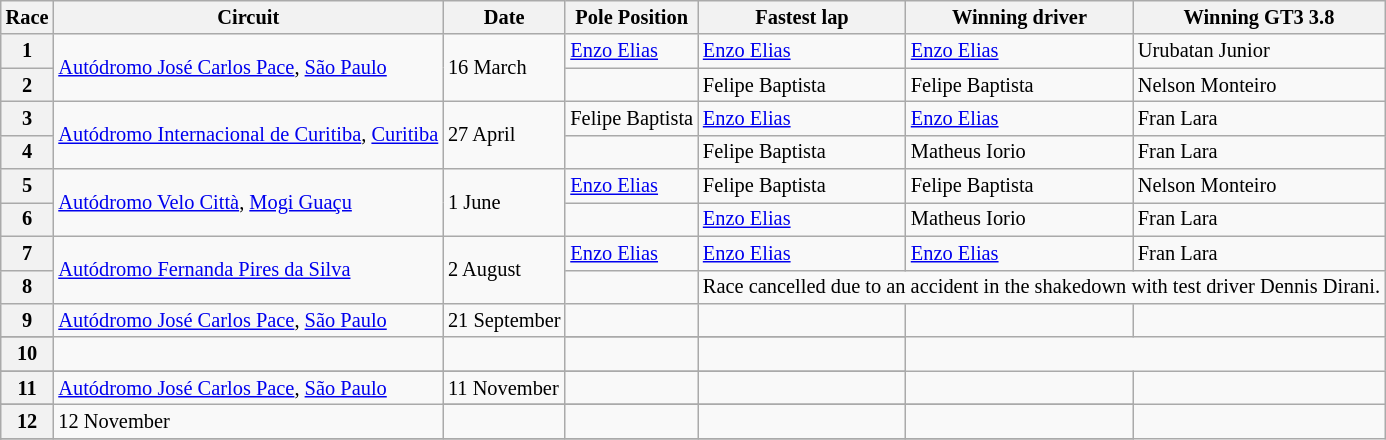<table class="wikitable" style="font-size: 85%;">
<tr>
<th>Race</th>
<th>Circuit</th>
<th>Date</th>
<th>Pole Position</th>
<th>Fastest lap</th>
<th>Winning driver</th>
<th>Winning GT3 3.8</th>
</tr>
<tr>
<th>1</th>
<td rowspan=2> <a href='#'>Autódromo José Carlos Pace</a>, <a href='#'>São Paulo</a></td>
<td rowspan=2>16 March</td>
<td> <a href='#'>Enzo Elias</a></td>
<td> <a href='#'>Enzo Elias</a></td>
<td> <a href='#'>Enzo Elias</a></td>
<td> Urubatan Junior</td>
</tr>
<tr>
<th>2</th>
<td></td>
<td> Felipe Baptista</td>
<td> Felipe Baptista</td>
<td> Nelson Monteiro</td>
</tr>
<tr>
<th>3</th>
<td rowspan=2> <a href='#'>Autódromo Internacional de Curitiba</a>, <a href='#'>Curitiba</a></td>
<td rowspan=2>27 April</td>
<td> Felipe Baptista</td>
<td> <a href='#'>Enzo Elias</a></td>
<td> <a href='#'>Enzo Elias</a></td>
<td> Fran Lara</td>
</tr>
<tr>
<th>4</th>
<td></td>
<td> Felipe Baptista</td>
<td> Matheus Iorio</td>
<td> Fran Lara</td>
</tr>
<tr>
<th>5</th>
<td rowspan=2> <a href='#'>Autódromo Velo Città</a>, <a href='#'>Mogi Guaçu</a></td>
<td rowspan=2>1 June</td>
<td> <a href='#'>Enzo Elias</a></td>
<td> Felipe Baptista</td>
<td> Felipe Baptista</td>
<td> Nelson Monteiro</td>
</tr>
<tr>
<th>6</th>
<td></td>
<td> <a href='#'>Enzo Elias</a></td>
<td> Matheus Iorio</td>
<td> Fran Lara</td>
</tr>
<tr>
<th>7</th>
<td rowspan=2> <a href='#'>Autódromo Fernanda Pires da Silva</a></td>
<td rowspan=2>2 August</td>
<td> <a href='#'>Enzo Elias</a></td>
<td> <a href='#'>Enzo Elias</a></td>
<td> <a href='#'>Enzo Elias</a></td>
<td> Fran Lara</td>
</tr>
<tr>
<th>8</th>
<td></td>
<td colspan=4 align=center>Race cancelled due to an accident in the shakedown with test driver Dennis Dirani.</td>
</tr>
<tr>
<th>9</th>
<td rowspan=2> <a href='#'>Autódromo José Carlos Pace</a>, <a href='#'>São Paulo</a></td>
<td rowspan=2>21 September</td>
<td></td>
<td></td>
<td></td>
<td></td>
</tr>
<tr>
</tr>
<tr>
<th>10</th>
<td></td>
<td></td>
<td></td>
<td></td>
</tr>
<tr>
</tr>
<tr>
<th>11</th>
<td rowspan=2> <a href='#'>Autódromo José Carlos Pace</a>, <a href='#'>São Paulo</a></td>
<td>11 November</td>
<td></td>
<td></td>
<td></td>
<td></td>
</tr>
<tr>
</tr>
<tr>
<th>12</th>
<td>12 November</td>
<td></td>
<td></td>
<td></td>
<td></td>
</tr>
<tr>
</tr>
<tr>
</tr>
</table>
